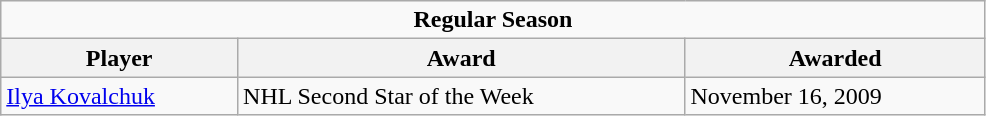<table class="wikitable" width="52%">
<tr>
<td colspan="10" align="center"><strong>Regular Season</strong></td>
</tr>
<tr>
<th>Player</th>
<th>Award</th>
<th>Awarded</th>
</tr>
<tr>
<td><a href='#'>Ilya Kovalchuk</a></td>
<td>NHL Second Star of the Week</td>
<td>November 16, 2009</td>
</tr>
</table>
